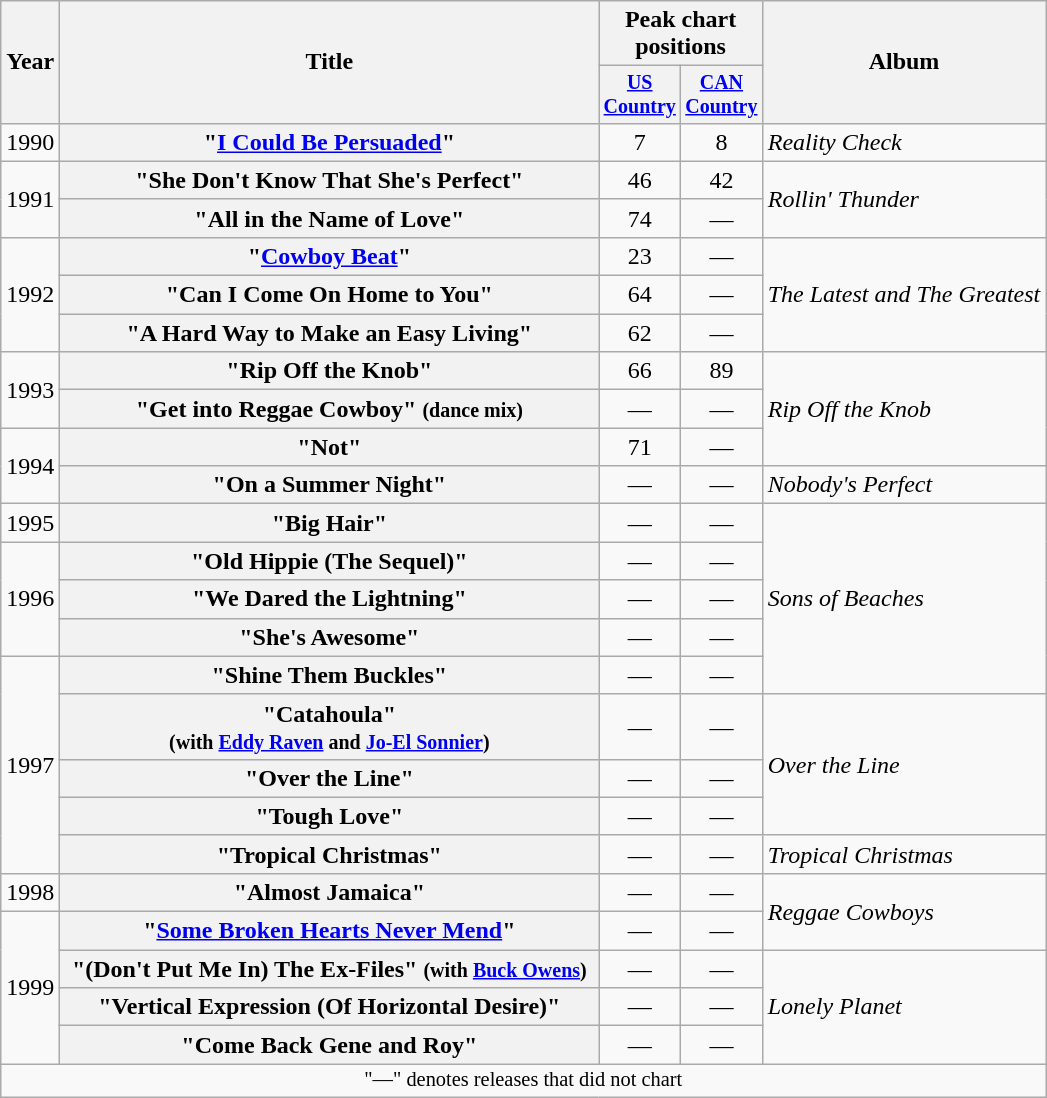<table class="wikitable plainrowheaders" style="text-align:center;">
<tr>
<th scope="col" rowspan="2">Year</th>
<th scope="col" rowspan="2" style="width:22em;">Title</th>
<th scope="col" colspan="2">Peak chart<br>positions</th>
<th scope="col" rowspan="2">Album</th>
</tr>
<tr style="font-size:smaller;">
<th scope="col" width="45"><a href='#'>US Country</a><br></th>
<th scope="col" width="45"><a href='#'>CAN Country</a><br></th>
</tr>
<tr>
<td>1990</td>
<th scope="row">"<a href='#'>I Could Be Persuaded</a>"</th>
<td>7</td>
<td>8</td>
<td align="left"><em>Reality Check</em></td>
</tr>
<tr>
<td rowspan="2">1991</td>
<th scope="row">"She Don't Know That She's Perfect"</th>
<td>46</td>
<td>42</td>
<td align="left" rowspan="2"><em>Rollin' Thunder</em></td>
</tr>
<tr>
<th scope="row">"All in the Name of Love"</th>
<td>74</td>
<td>—</td>
</tr>
<tr>
<td rowspan="3">1992</td>
<th scope="row">"<a href='#'>Cowboy Beat</a>"</th>
<td>23</td>
<td>—</td>
<td align="left" rowspan="3"><em>The Latest and The Greatest</em></td>
</tr>
<tr>
<th scope="row">"Can I Come On Home to You"</th>
<td>64</td>
<td>—</td>
</tr>
<tr>
<th scope="row">"A Hard Way to Make an Easy Living"</th>
<td>62</td>
<td>—</td>
</tr>
<tr>
<td rowspan="2">1993</td>
<th scope="row">"Rip Off the Knob"</th>
<td>66</td>
<td>89</td>
<td align="left" rowspan="3"><em>Rip Off the Knob</em></td>
</tr>
<tr>
<th scope="row">"Get into Reggae Cowboy" <small>(dance mix)</small></th>
<td>—</td>
<td>—</td>
</tr>
<tr>
<td rowspan="2">1994</td>
<th scope="row">"Not"</th>
<td>71</td>
<td>—</td>
</tr>
<tr>
<th scope="row">"On a Summer Night"</th>
<td>—</td>
<td>—</td>
<td align="left"><em>Nobody's Perfect</em></td>
</tr>
<tr>
<td>1995</td>
<th scope="row">"Big Hair"</th>
<td>—</td>
<td>—</td>
<td align="left" rowspan="5"><em>Sons of Beaches</em></td>
</tr>
<tr>
<td rowspan="3">1996</td>
<th scope="row">"Old Hippie (The Sequel)"</th>
<td>—</td>
<td>—</td>
</tr>
<tr>
<th scope="row">"We Dared the Lightning"</th>
<td>—</td>
<td>—</td>
</tr>
<tr>
<th scope="row">"She's Awesome"</th>
<td>—</td>
<td>—</td>
</tr>
<tr>
<td rowspan="5">1997</td>
<th scope="row">"Shine Them Buckles"</th>
<td>—</td>
<td>—</td>
</tr>
<tr>
<th scope="row">"Catahoula"<br><small>(with <a href='#'>Eddy Raven</a> and <a href='#'>Jo-El Sonnier</a>)</small></th>
<td>—</td>
<td>—</td>
<td align="left" rowspan="3"><em>Over the Line</em></td>
</tr>
<tr>
<th scope="row">"Over the Line"</th>
<td>—</td>
<td>—</td>
</tr>
<tr>
<th scope="row">"Tough Love"</th>
<td>—</td>
<td>—</td>
</tr>
<tr>
<th scope="row">"Tropical Christmas"</th>
<td>—</td>
<td>—</td>
<td align="left"><em>Tropical Christmas</em></td>
</tr>
<tr>
<td>1998</td>
<th scope="row">"Almost Jamaica"</th>
<td>—</td>
<td>—</td>
<td align="left" rowspan="2"><em>Reggae Cowboys</em></td>
</tr>
<tr>
<td rowspan="4">1999</td>
<th scope="row">"<a href='#'>Some Broken Hearts Never Mend</a>"</th>
<td>—</td>
<td>—</td>
</tr>
<tr>
<th scope="row">"(Don't Put Me In) The Ex-Files" <small>(with <a href='#'>Buck Owens</a>)</small></th>
<td>—</td>
<td>—</td>
<td align="left" rowspan="3"><em>Lonely Planet</em></td>
</tr>
<tr>
<th scope="row">"Vertical Expression (Of Horizontal Desire)"</th>
<td>—</td>
<td>—</td>
</tr>
<tr>
<th scope="row">"Come Back Gene and Roy"</th>
<td>—</td>
<td>—</td>
</tr>
<tr>
<td colspan="5" style="font-size:85%">"—" denotes releases that did not chart</td>
</tr>
</table>
